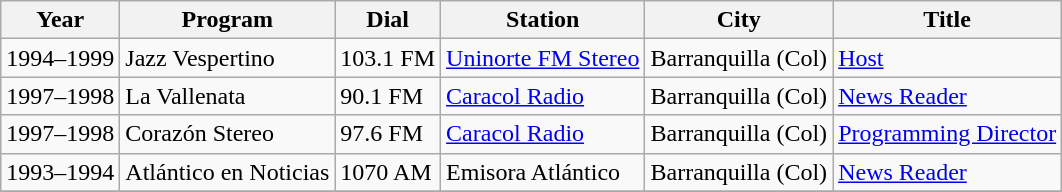<table class="wikitable">
<tr>
<th>Year</th>
<th>Program</th>
<th>Dial</th>
<th>Station</th>
<th>City</th>
<th>Title</th>
</tr>
<tr>
<td>1994–1999</td>
<td>Jazz Vespertino</td>
<td>103.1 FM</td>
<td><a href='#'>Uninorte FM Stereo</a></td>
<td>Barranquilla (Col)</td>
<td><a href='#'>Host</a></td>
</tr>
<tr>
<td>1997–1998</td>
<td>La Vallenata</td>
<td>90.1 FM</td>
<td><a href='#'>Caracol Radio</a></td>
<td>Barranquilla (Col)</td>
<td><a href='#'>News Reader</a></td>
</tr>
<tr>
<td>1997–1998</td>
<td>Corazón Stereo</td>
<td>97.6 FM</td>
<td><a href='#'>Caracol Radio</a></td>
<td>Barranquilla (Col)</td>
<td><a href='#'>Programming Director</a></td>
</tr>
<tr>
<td>1993–1994</td>
<td>Atlántico en Noticias</td>
<td>1070 AM</td>
<td>Emisora Atlántico</td>
<td>Barranquilla (Col)</td>
<td><a href='#'>News Reader</a></td>
</tr>
<tr>
</tr>
</table>
